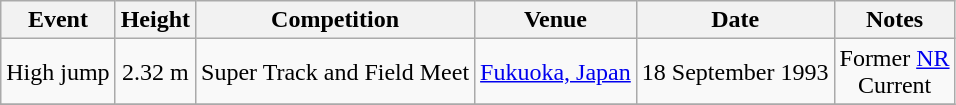<table class="wikitable" style=text-align:center>
<tr>
<th>Event</th>
<th>Height</th>
<th>Competition</th>
<th>Venue</th>
<th>Date</th>
<th>Notes</th>
</tr>
<tr>
<td>High jump</td>
<td>2.32 m</td>
<td>Super Track and Field Meet</td>
<td><a href='#'>Fukuoka, Japan</a></td>
<td>18 September 1993</td>
<td>Former <a href='#'>NR</a><br>Current </td>
</tr>
<tr>
</tr>
</table>
